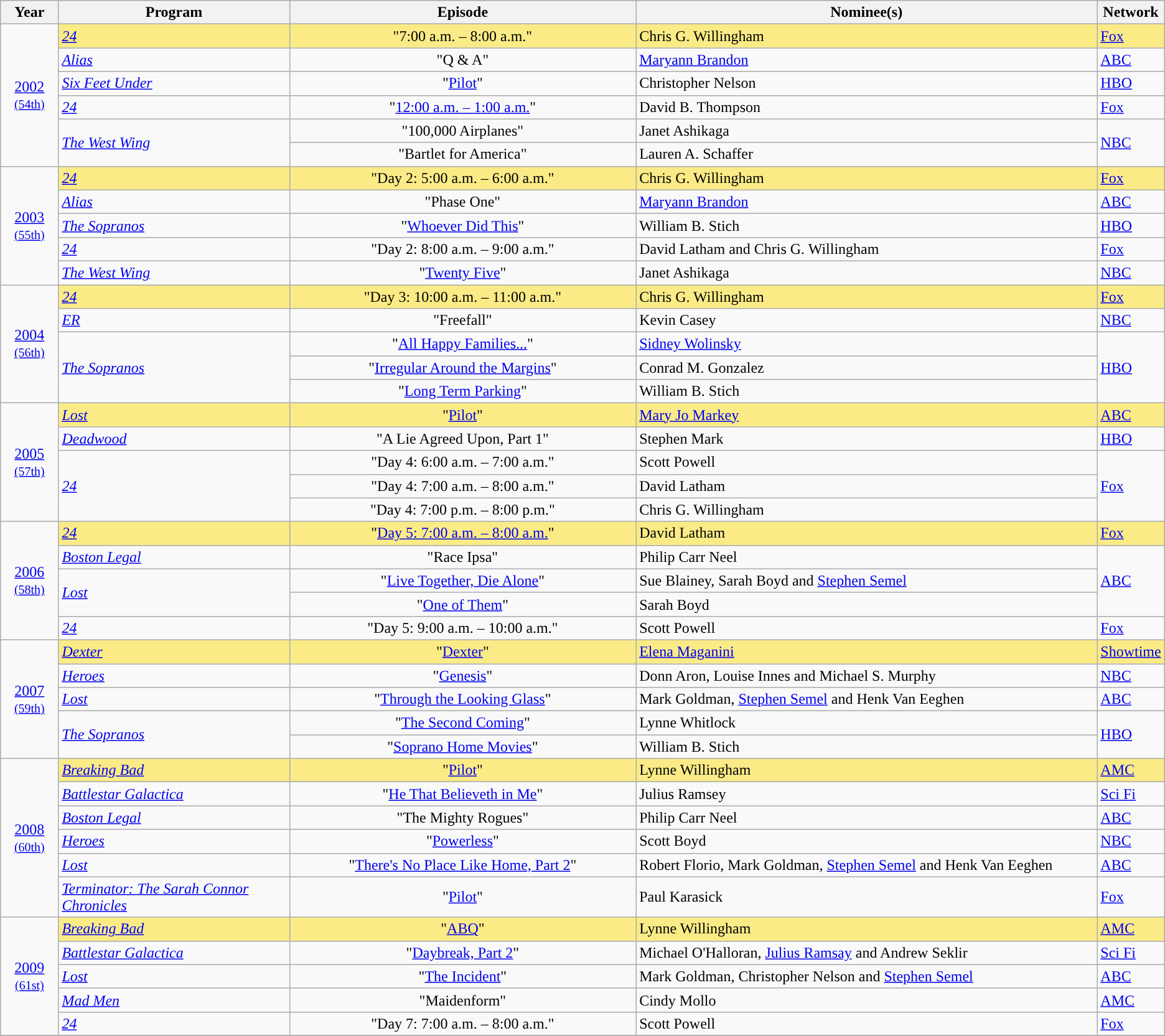<table class="wikitable">
<tr>
<th width="5%">Year</th>
<th width="20%">Program</th>
<th width="30%">Episode</th>
<th width="40%">Nominee(s)</th>
<th width="5%">Network</th>
</tr>
<tr>
<td rowspan=6 style="text-align:center;"><a href='#'>2002</a><br><small><a href='#'>(54th)</a></small><br></td>
<td style="background:#FAEB86;"><em><a href='#'>24</a></em></td>
<td style="background:#FAEB86;" align=center>"7:00 a.m. – 8:00 a.m."</td>
<td style="background:#FAEB86;">Chris G. Willingham</td>
<td style="background:#FAEB86;"><a href='#'>Fox</a></td>
</tr>
<tr>
<td><em><a href='#'>Alias</a></em></td>
<td align=center>"Q & A"</td>
<td><a href='#'>Maryann Brandon</a></td>
<td><a href='#'>ABC</a></td>
</tr>
<tr>
<td><em><a href='#'>Six Feet Under</a></em></td>
<td align=center>"<a href='#'>Pilot</a>"</td>
<td>Christopher Nelson</td>
<td><a href='#'>HBO</a></td>
</tr>
<tr>
<td><em><a href='#'>24</a></em></td>
<td align=center>"<a href='#'>12:00 a.m. – 1:00 a.m.</a>"</td>
<td>David B. Thompson</td>
<td><a href='#'>Fox</a></td>
</tr>
<tr>
<td rowspan=2><em><a href='#'>The West Wing</a></em></td>
<td align=center>"100,000 Airplanes"</td>
<td>Janet Ashikaga</td>
<td rowspan=2><a href='#'>NBC</a></td>
</tr>
<tr>
<td align=center>"Bartlet for America"</td>
<td>Lauren A. Schaffer</td>
</tr>
<tr>
<td rowspan=5 style="text-align:center;"><a href='#'>2003</a><br><small><a href='#'>(55th)</a></small><br></td>
<td style="background:#FAEB86;"><em><a href='#'>24</a></em></td>
<td style="background:#FAEB86;" align=center>"Day 2: 5:00 a.m. – 6:00 a.m."</td>
<td style="background:#FAEB86;">Chris G. Willingham</td>
<td style="background:#FAEB86;"><a href='#'>Fox</a></td>
</tr>
<tr>
<td><em><a href='#'>Alias</a></em></td>
<td align=center>"Phase One"</td>
<td><a href='#'>Maryann Brandon</a></td>
<td><a href='#'>ABC</a></td>
</tr>
<tr>
<td><em><a href='#'>The Sopranos</a></em></td>
<td align=center>"<a href='#'>Whoever Did This</a>"</td>
<td>William B. Stich</td>
<td><a href='#'>HBO</a></td>
</tr>
<tr>
<td><em><a href='#'>24</a></em></td>
<td align=center>"Day 2: 8:00 a.m. – 9:00 a.m."</td>
<td>David Latham and Chris G. Willingham</td>
<td><a href='#'>Fox</a></td>
</tr>
<tr>
<td><em><a href='#'>The West Wing</a></em></td>
<td align=center>"<a href='#'>Twenty Five</a>"</td>
<td>Janet Ashikaga</td>
<td><a href='#'>NBC</a></td>
</tr>
<tr>
<td rowspan=5 style="text-align:center;"><a href='#'>2004</a><br><small><a href='#'>(56th)</a></small><br></td>
<td style="background:#FAEB86;"><em><a href='#'>24</a></em></td>
<td style="background:#FAEB86;" align=center>"Day 3: 10:00 a.m. – 11:00 a.m."</td>
<td style="background:#FAEB86;">Chris G. Willingham</td>
<td style="background:#FAEB86;"><a href='#'>Fox</a></td>
</tr>
<tr>
<td><em><a href='#'>ER</a></em></td>
<td align=center>"Freefall"</td>
<td>Kevin Casey</td>
<td><a href='#'>NBC</a></td>
</tr>
<tr>
<td rowspan=3><em><a href='#'>The Sopranos</a></em></td>
<td align=center>"<a href='#'>All Happy Families...</a>"</td>
<td><a href='#'>Sidney Wolinsky</a></td>
<td rowspan=3><a href='#'>HBO</a></td>
</tr>
<tr>
<td align=center>"<a href='#'>Irregular Around the Margins</a>"</td>
<td>Conrad M. Gonzalez</td>
</tr>
<tr>
<td align=center>"<a href='#'>Long Term Parking</a>"</td>
<td>William B. Stich</td>
</tr>
<tr>
<td rowspan=5 style="text-align:center;"><a href='#'>2005</a><br><small><a href='#'>(57th)</a></small><br></td>
<td style="background:#FAEB86;"><em><a href='#'>Lost</a></em></td>
<td style="background:#FAEB86;" align=center>"<a href='#'>Pilot</a>"</td>
<td style="background:#FAEB86;"><a href='#'>Mary Jo Markey</a></td>
<td style="background:#FAEB86;"><a href='#'>ABC</a></td>
</tr>
<tr>
<td><em><a href='#'>Deadwood</a></em></td>
<td align=center>"A Lie Agreed Upon, Part 1"</td>
<td>Stephen Mark</td>
<td><a href='#'>HBO</a></td>
</tr>
<tr>
<td rowspan=3><em><a href='#'>24</a></em></td>
<td align=center>"Day 4: 6:00 a.m. – 7:00 a.m."</td>
<td>Scott Powell</td>
<td rowspan=3><a href='#'>Fox</a></td>
</tr>
<tr>
<td align=center>"Day 4: 7:00 a.m. – 8:00 a.m."</td>
<td>David Latham</td>
</tr>
<tr>
<td align=center>"Day 4: 7:00 p.m. – 8:00 p.m."</td>
<td>Chris G. Willingham</td>
</tr>
<tr>
<td rowspan=5 style="text-align:center;"><a href='#'>2006</a><br><small><a href='#'>(58th)</a></small><br></td>
<td style="background:#FAEB86;"><em><a href='#'>24</a></em></td>
<td style="background:#FAEB86;" align=center>"<a href='#'>Day 5: 7:00 a.m. – 8:00 a.m.</a>"</td>
<td style="background:#FAEB86;">David Latham</td>
<td style="background:#FAEB86;"><a href='#'>Fox</a></td>
</tr>
<tr>
<td><em><a href='#'>Boston Legal</a></em></td>
<td align=center>"Race Ipsa"</td>
<td>Philip Carr Neel</td>
<td rowspan=3><a href='#'>ABC</a></td>
</tr>
<tr>
<td rowspan=2><em><a href='#'>Lost</a></em></td>
<td align=center>"<a href='#'>Live Together, Die Alone</a>"</td>
<td>Sue Blainey, Sarah Boyd and <a href='#'>Stephen Semel</a></td>
</tr>
<tr>
<td align=center>"<a href='#'>One of Them</a>"</td>
<td>Sarah Boyd</td>
</tr>
<tr>
<td><em><a href='#'>24</a></em></td>
<td align=center>"Day 5: 9:00 a.m. – 10:00 a.m."</td>
<td>Scott Powell</td>
<td><a href='#'>Fox</a></td>
</tr>
<tr>
<td rowspan=5 style="text-align:center;"><a href='#'>2007</a><br><small><a href='#'>(59th)</a></small><br></td>
<td style="background:#FAEB86;"><em><a href='#'>Dexter</a></em></td>
<td style="background:#FAEB86;" align=center>"<a href='#'>Dexter</a>"</td>
<td style="background:#FAEB86;"><a href='#'>Elena Maganini</a></td>
<td style="background:#FAEB86;"><a href='#'>Showtime</a></td>
</tr>
<tr>
<td><em><a href='#'>Heroes</a></em></td>
<td align=center>"<a href='#'>Genesis</a>"</td>
<td>Donn Aron, Louise Innes and Michael S. Murphy</td>
<td><a href='#'>NBC</a></td>
</tr>
<tr>
<td><em><a href='#'>Lost</a></em></td>
<td align=center>"<a href='#'>Through the Looking Glass</a>"</td>
<td>Mark Goldman, <a href='#'>Stephen Semel</a> and Henk Van Eeghen</td>
<td><a href='#'>ABC</a></td>
</tr>
<tr>
<td rowspan=2><em><a href='#'>The Sopranos</a></em></td>
<td align=center>"<a href='#'>The Second Coming</a>"</td>
<td>Lynne Whitlock</td>
<td rowspan=2><a href='#'>HBO</a></td>
</tr>
<tr>
<td align=center>"<a href='#'>Soprano Home Movies</a>"</td>
<td>William B. Stich</td>
</tr>
<tr>
<td rowspan=6 style="text-align:center;"><a href='#'>2008</a><br><small><a href='#'>(60th)</a></small><br></td>
<td style="background:#FAEB86;"><em><a href='#'>Breaking Bad</a></em></td>
<td style="background:#FAEB86;" align=center>"<a href='#'>Pilot</a>"</td>
<td style="background:#FAEB86;">Lynne Willingham</td>
<td style="background:#FAEB86;"><a href='#'>AMC</a></td>
</tr>
<tr>
<td><em><a href='#'>Battlestar Galactica</a></em></td>
<td align=center>"<a href='#'>He That Believeth in Me</a>"</td>
<td>Julius Ramsey</td>
<td><a href='#'>Sci Fi</a></td>
</tr>
<tr>
<td><em><a href='#'>Boston Legal</a></em></td>
<td align=center>"The Mighty Rogues"</td>
<td>Philip Carr Neel</td>
<td><a href='#'>ABC</a></td>
</tr>
<tr>
<td><em><a href='#'>Heroes</a></em></td>
<td align=center>"<a href='#'>Powerless</a>"</td>
<td>Scott Boyd</td>
<td><a href='#'>NBC</a></td>
</tr>
<tr>
<td><em><a href='#'>Lost</a></em></td>
<td align=center>"<a href='#'>There's No Place Like Home, Part 2</a>"</td>
<td>Robert Florio, Mark Goldman, <a href='#'>Stephen Semel</a> and Henk Van Eeghen</td>
<td><a href='#'>ABC</a></td>
</tr>
<tr>
<td><em><a href='#'>Terminator: The Sarah Connor Chronicles</a></em></td>
<td align=center>"<a href='#'>Pilot</a>"</td>
<td>Paul Karasick</td>
<td><a href='#'>Fox</a></td>
</tr>
<tr>
<td rowspan=5 style="text-align:center;"><a href='#'>2009</a><br><small><a href='#'>(61st)</a></small><br></td>
<td style="background:#FAEB86;"><em><a href='#'>Breaking Bad</a></em></td>
<td style="background:#FAEB86;" align=center>"<a href='#'>ABQ</a>"</td>
<td style="background:#FAEB86;">Lynne Willingham</td>
<td style="background:#FAEB86;"><a href='#'>AMC</a></td>
</tr>
<tr>
<td><em><a href='#'>Battlestar Galactica</a></em></td>
<td align=center>"<a href='#'>Daybreak, Part 2</a>"</td>
<td>Michael O'Halloran, <a href='#'>Julius Ramsay</a> and Andrew Seklir</td>
<td><a href='#'>Sci Fi</a></td>
</tr>
<tr>
<td><em><a href='#'>Lost</a></em></td>
<td align=center>"<a href='#'>The Incident</a>"</td>
<td>Mark Goldman, Christopher Nelson and <a href='#'>Stephen Semel</a></td>
<td><a href='#'>ABC</a></td>
</tr>
<tr>
<td><em><a href='#'>Mad Men</a></em></td>
<td align=center>"Maidenform"</td>
<td>Cindy Mollo</td>
<td><a href='#'>AMC</a></td>
</tr>
<tr>
<td><em><a href='#'>24</a></em></td>
<td align=center>"Day 7: 7:00 a.m. – 8:00 a.m."</td>
<td>Scott Powell</td>
<td><a href='#'>Fox</a></td>
</tr>
<tr>
</tr>
</table>
